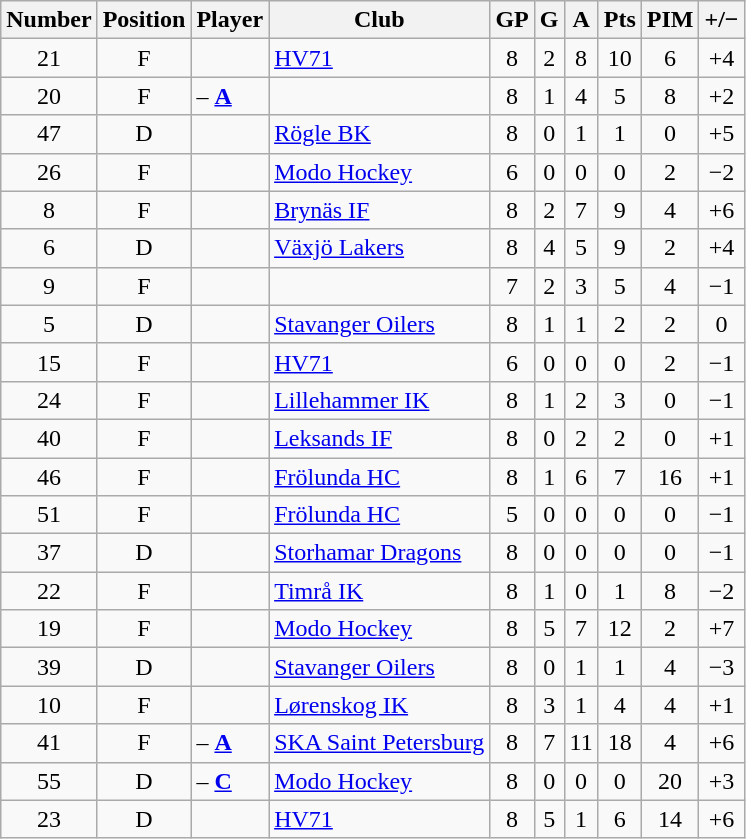<table class="wikitable sortable" style="text-align: center;">
<tr>
<th scope="col">Number</th>
<th scope="col">Position</th>
<th scope="col">Player</th>
<th scope="col">Club</th>
<th scope="col">GP</th>
<th scope="col">G</th>
<th scope="col">A</th>
<th scope="col">Pts</th>
<th scope="col">PIM</th>
<th scope="col">+/−</th>
</tr>
<tr>
<td>21</td>
<td>F</td>
<td scope="row" align=left></td>
<td align=left><a href='#'>HV71</a></td>
<td>8</td>
<td>2</td>
<td>8</td>
<td>10</td>
<td>6</td>
<td>+4</td>
</tr>
<tr>
<td>20</td>
<td>F</td>
<td scope="row" align=left> – <strong><a href='#'>A</a></strong></td>
<td align=left></td>
<td>8</td>
<td>1</td>
<td>4</td>
<td>5</td>
<td>8</td>
<td>+2</td>
</tr>
<tr>
<td>47</td>
<td>D</td>
<td scope="row" align=left></td>
<td align=left><a href='#'>Rögle BK</a></td>
<td>8</td>
<td>0</td>
<td>1</td>
<td>1</td>
<td>0</td>
<td>+5</td>
</tr>
<tr>
<td>26</td>
<td>F</td>
<td scope="row" align=left></td>
<td align=left><a href='#'>Modo Hockey</a></td>
<td>6</td>
<td>0</td>
<td>0</td>
<td>0</td>
<td>2</td>
<td>−2</td>
</tr>
<tr>
<td>8</td>
<td>F</td>
<td scope="row" align=left></td>
<td align=left><a href='#'>Brynäs IF</a></td>
<td>8</td>
<td>2</td>
<td>7</td>
<td>9</td>
<td>4</td>
<td>+6</td>
</tr>
<tr>
<td>6</td>
<td>D</td>
<td scope="row" align=left></td>
<td align=left><a href='#'>Växjö Lakers</a></td>
<td>8</td>
<td>4</td>
<td>5</td>
<td>9</td>
<td>2</td>
<td>+4</td>
</tr>
<tr>
<td>9</td>
<td>F</td>
<td scope="row" align=left></td>
<td align=left></td>
<td>7</td>
<td>2</td>
<td>3</td>
<td>5</td>
<td>4</td>
<td>−1</td>
</tr>
<tr>
<td>5</td>
<td>D</td>
<td scope="row" align=left></td>
<td align=left><a href='#'>Stavanger Oilers</a></td>
<td>8</td>
<td>1</td>
<td>1</td>
<td>2</td>
<td>2</td>
<td>0</td>
</tr>
<tr>
<td>15</td>
<td>F</td>
<td scope="row" align=left></td>
<td align=left><a href='#'>HV71</a></td>
<td>6</td>
<td>0</td>
<td>0</td>
<td>0</td>
<td>2</td>
<td>−1</td>
</tr>
<tr>
<td>24</td>
<td>F</td>
<td scope="row" align=left></td>
<td align=left><a href='#'>Lillehammer IK</a></td>
<td>8</td>
<td>1</td>
<td>2</td>
<td>3</td>
<td>0</td>
<td>−1</td>
</tr>
<tr>
<td>40</td>
<td>F</td>
<td scope="row" align=left></td>
<td align=left><a href='#'>Leksands IF</a></td>
<td>8</td>
<td>0</td>
<td>2</td>
<td>2</td>
<td>0</td>
<td>+1</td>
</tr>
<tr>
<td>46</td>
<td>F</td>
<td scope="row" align=left></td>
<td align=left><a href='#'>Frölunda HC</a></td>
<td>8</td>
<td>1</td>
<td>6</td>
<td>7</td>
<td>16</td>
<td>+1</td>
</tr>
<tr>
<td>51</td>
<td>F</td>
<td scope="row" align=left></td>
<td align=left><a href='#'>Frölunda HC</a></td>
<td>5</td>
<td>0</td>
<td>0</td>
<td>0</td>
<td>0</td>
<td>−1</td>
</tr>
<tr>
<td>37</td>
<td>D</td>
<td scope="row" align=left></td>
<td align=left><a href='#'>Storhamar Dragons</a></td>
<td>8</td>
<td>0</td>
<td>0</td>
<td>0</td>
<td>0</td>
<td>−1</td>
</tr>
<tr>
<td>22</td>
<td>F</td>
<td scope="row" align=left></td>
<td align=left><a href='#'>Timrå IK</a></td>
<td>8</td>
<td>1</td>
<td>0</td>
<td>1</td>
<td>8</td>
<td>−2</td>
</tr>
<tr>
<td>19</td>
<td>F</td>
<td scope="row" align=left></td>
<td align=left><a href='#'>Modo Hockey</a></td>
<td>8</td>
<td>5</td>
<td>7</td>
<td>12</td>
<td>2</td>
<td>+7</td>
</tr>
<tr>
<td>39</td>
<td>D</td>
<td scope="row" align=left></td>
<td align=left><a href='#'>Stavanger Oilers</a></td>
<td>8</td>
<td>0</td>
<td>1</td>
<td>1</td>
<td>4</td>
<td>−3</td>
</tr>
<tr>
<td>10</td>
<td>F</td>
<td scope="row" align=left></td>
<td align=left><a href='#'>Lørenskog IK</a></td>
<td>8</td>
<td>3</td>
<td>1</td>
<td>4</td>
<td>4</td>
<td>+1</td>
</tr>
<tr>
<td>41</td>
<td>F</td>
<td scope="row" align=left> – <strong><a href='#'>A</a></strong></td>
<td align=left><a href='#'>SKA Saint Petersburg</a></td>
<td>8</td>
<td>7</td>
<td>11</td>
<td>18</td>
<td>4</td>
<td>+6</td>
</tr>
<tr>
<td>55</td>
<td>D</td>
<td scope="row" align=left> – <strong><a href='#'>C</a></strong></td>
<td align=left><a href='#'>Modo Hockey</a></td>
<td>8</td>
<td>0</td>
<td>0</td>
<td>0</td>
<td>20</td>
<td>+3</td>
</tr>
<tr>
<td>23</td>
<td>D</td>
<td scope="row" align=left></td>
<td align=left><a href='#'>HV71</a></td>
<td>8</td>
<td>5</td>
<td>1</td>
<td>6</td>
<td>14</td>
<td>+6</td>
</tr>
</table>
